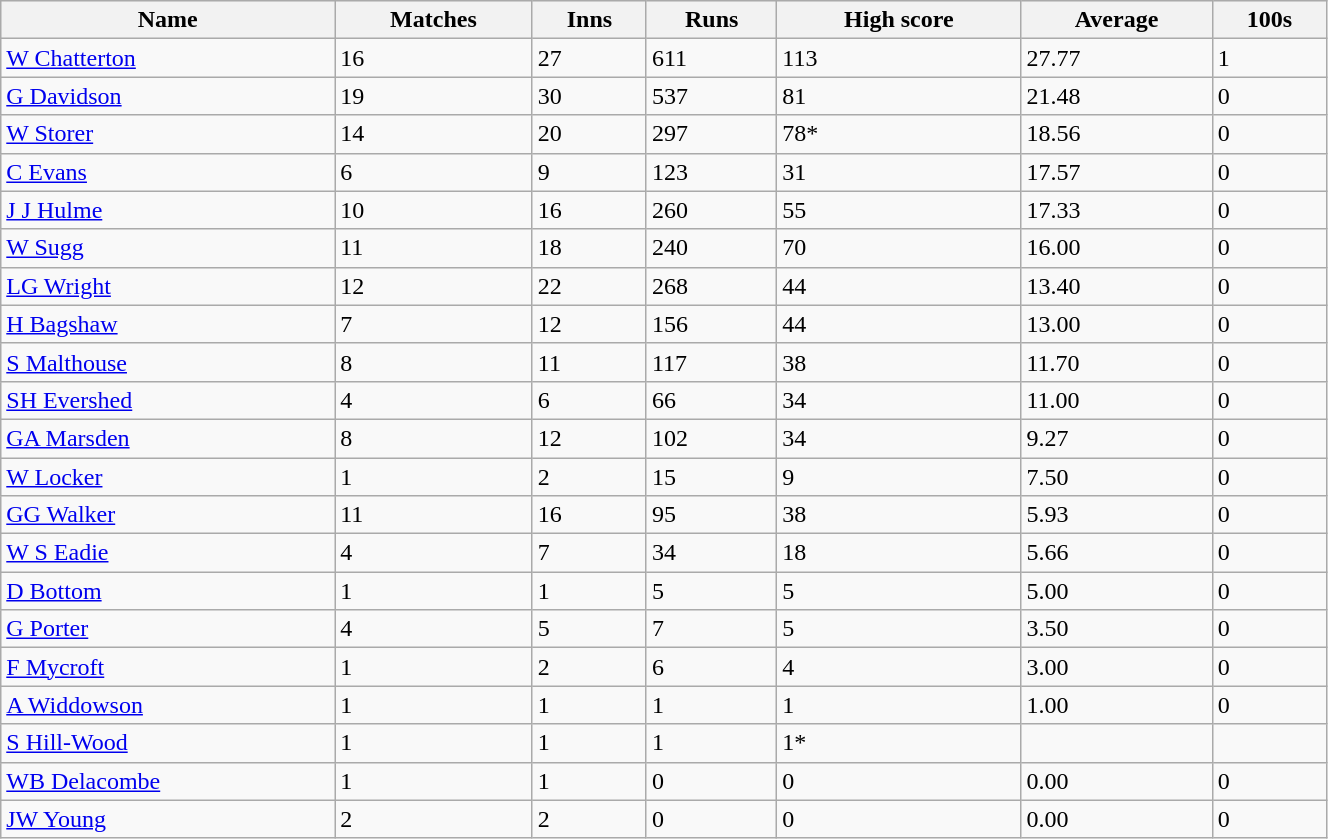<table class="wikitable sortable" width="70%">
<tr bgcolor="#efefef">
<th>Name</th>
<th>Matches</th>
<th>Inns</th>
<th>Runs</th>
<th>High score</th>
<th>Average</th>
<th>100s</th>
</tr>
<tr>
<td><a href='#'>W Chatterton</a></td>
<td>16</td>
<td>27</td>
<td>611</td>
<td>113</td>
<td>27.77</td>
<td>1</td>
</tr>
<tr>
<td><a href='#'>G Davidson</a></td>
<td>19</td>
<td>30</td>
<td>537</td>
<td>81</td>
<td>21.48</td>
<td>0</td>
</tr>
<tr>
<td><a href='#'>W Storer</a></td>
<td>14</td>
<td>20</td>
<td>297</td>
<td>78*</td>
<td>18.56</td>
<td>0</td>
</tr>
<tr>
<td><a href='#'>C Evans</a></td>
<td>6</td>
<td>9</td>
<td>123</td>
<td>31</td>
<td>17.57</td>
<td>0</td>
</tr>
<tr>
<td><a href='#'>J J Hulme</a></td>
<td>10</td>
<td>16</td>
<td>260</td>
<td>55</td>
<td>17.33</td>
<td>0</td>
</tr>
<tr>
<td><a href='#'>W Sugg</a></td>
<td>11</td>
<td>18</td>
<td>240</td>
<td>70</td>
<td>16.00</td>
<td>0</td>
</tr>
<tr>
<td><a href='#'>LG Wright</a></td>
<td>12</td>
<td>22</td>
<td>268</td>
<td>44</td>
<td>13.40</td>
<td>0</td>
</tr>
<tr>
<td><a href='#'>H Bagshaw</a></td>
<td>7</td>
<td>12</td>
<td>156</td>
<td>44</td>
<td>13.00</td>
<td>0</td>
</tr>
<tr>
<td><a href='#'>S Malthouse</a></td>
<td>8</td>
<td>11</td>
<td>117</td>
<td>38</td>
<td>11.70</td>
<td>0</td>
</tr>
<tr>
<td><a href='#'>SH Evershed</a></td>
<td>4</td>
<td>6</td>
<td>66</td>
<td>34</td>
<td>11.00</td>
<td>0</td>
</tr>
<tr>
<td><a href='#'>GA Marsden</a></td>
<td>8</td>
<td>12</td>
<td>102</td>
<td>34</td>
<td>9.27</td>
<td>0</td>
</tr>
<tr>
<td><a href='#'>W Locker</a></td>
<td>1</td>
<td>2</td>
<td>15</td>
<td>9</td>
<td>7.50</td>
<td>0</td>
</tr>
<tr>
<td><a href='#'>GG Walker</a></td>
<td>11</td>
<td>16</td>
<td>95</td>
<td>38</td>
<td>5.93</td>
<td>0</td>
</tr>
<tr>
<td><a href='#'>W S Eadie</a></td>
<td>4</td>
<td>7</td>
<td>34</td>
<td>18</td>
<td>5.66</td>
<td>0</td>
</tr>
<tr>
<td><a href='#'>D Bottom</a></td>
<td>1</td>
<td>1</td>
<td>5</td>
<td>5</td>
<td>5.00</td>
<td>0</td>
</tr>
<tr>
<td><a href='#'>G Porter</a></td>
<td>4</td>
<td>5</td>
<td>7</td>
<td>5</td>
<td>3.50</td>
<td>0</td>
</tr>
<tr>
<td><a href='#'>F Mycroft</a></td>
<td>1</td>
<td>2</td>
<td>6</td>
<td>4</td>
<td>3.00</td>
<td>0</td>
</tr>
<tr>
<td><a href='#'>A Widdowson</a></td>
<td>1</td>
<td>1</td>
<td>1</td>
<td>1</td>
<td>1.00</td>
<td>0</td>
</tr>
<tr>
<td><a href='#'>S Hill-Wood</a></td>
<td>1</td>
<td>1</td>
<td>1</td>
<td>1*</td>
<td></td>
<td></td>
</tr>
<tr>
<td><a href='#'>WB Delacombe</a></td>
<td>1</td>
<td>1</td>
<td>0</td>
<td>0</td>
<td>0.00</td>
<td>0</td>
</tr>
<tr>
<td><a href='#'>JW Young</a></td>
<td>2</td>
<td>2</td>
<td>0</td>
<td>0</td>
<td>0.00</td>
<td>0</td>
</tr>
</table>
